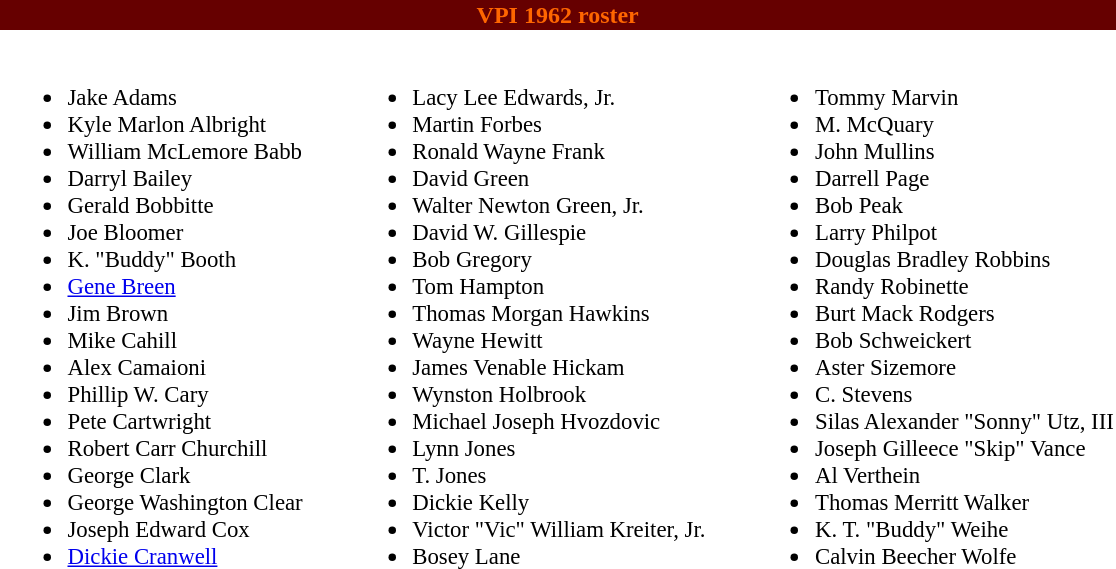<table class="toccolours" style="text-align: left;">
<tr>
<th colspan="9" style="background:#660000;color:#FF6600;text-align:center;"><span><strong>VPI 1962 roster</strong></span></th>
</tr>
<tr>
<td></td>
<td style="font-size:95%; vertical-align:top;"><br><ul><li>Jake Adams</li><li>Kyle Marlon Albright</li><li>William McLemore Babb</li><li>Darryl Bailey</li><li>Gerald Bobbitte</li><li>Joe Bloomer</li><li>K. "Buddy" Booth</li><li><a href='#'>Gene Breen</a></li><li>Jim Brown</li><li>Mike Cahill</li><li>Alex Camaioni</li><li>Phillip W. Cary</li><li>Pete Cartwright</li><li>Robert Carr Churchill</li><li>George Clark</li><li>George Washington Clear</li><li>Joseph Edward Cox</li><li><a href='#'>Dickie Cranwell</a></li></ul></td>
<td style="width: 25px;"></td>
<td style="font-size:95%; vertical-align:top;"><br><ul><li>Lacy Lee Edwards, Jr.</li><li>Martin Forbes</li><li>Ronald Wayne Frank</li><li>David Green</li><li>Walter Newton Green, Jr.</li><li>David W. Gillespie</li><li>Bob Gregory</li><li>Tom Hampton</li><li>Thomas Morgan Hawkins</li><li>Wayne Hewitt</li><li>James Venable Hickam</li><li>Wynston Holbrook</li><li>Michael Joseph Hvozdovic</li><li>Lynn Jones</li><li>T. Jones</li><li>Dickie Kelly</li><li>Victor "Vic" William Kreiter, Jr.</li><li>Bosey Lane</li></ul></td>
<td style="width: 25px;"></td>
<td style="font-size:95%; vertical-align:top;"><br><ul><li>Tommy Marvin</li><li>M. McQuary</li><li>John Mullins</li><li>Darrell Page</li><li>Bob Peak</li><li>Larry Philpot</li><li>Douglas Bradley Robbins</li><li>Randy Robinette</li><li>Burt Mack Rodgers</li><li>Bob Schweickert</li><li>Aster Sizemore</li><li>C. Stevens</li><li>Silas Alexander "Sonny" Utz, III</li><li>Joseph Gilleece "Skip" Vance</li><li>Al Verthein</li><li>Thomas Merritt Walker</li><li>K. T. "Buddy" Weihe</li><li>Calvin Beecher Wolfe</li></ul></td>
</tr>
</table>
